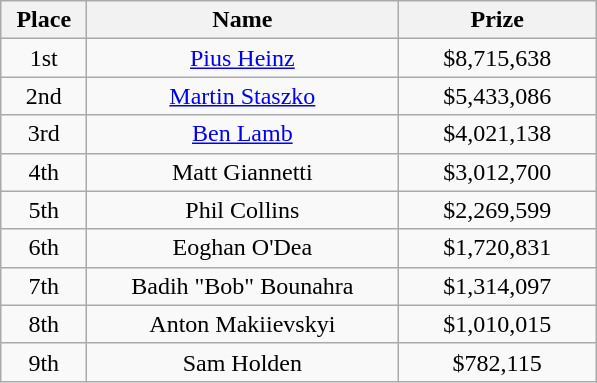<table class="wikitable">
<tr>
<th width="50">Place</th>
<th width="200">Name</th>
<th width="125">Prize</th>
</tr>
<tr>
<td align = "center">1st</td>
<td align = "center"><a href='#'>Pius Heinz</a></td>
<td align = "center">$8,715,638</td>
</tr>
<tr>
<td align = "center">2nd</td>
<td align = "center"><a href='#'>Martin Staszko</a></td>
<td align = "center">$5,433,086</td>
</tr>
<tr>
<td align = "center">3rd</td>
<td align = "center"><a href='#'>Ben Lamb</a></td>
<td align = "center">$4,021,138</td>
</tr>
<tr>
<td align = "center">4th</td>
<td align = "center">Matt Giannetti</td>
<td align = "center">$3,012,700</td>
</tr>
<tr>
<td align = "center">5th</td>
<td align = "center">Phil Collins</td>
<td align = "center">$2,269,599</td>
</tr>
<tr>
<td align = "center">6th</td>
<td align = "center">Eoghan O'Dea</td>
<td align = "center">$1,720,831</td>
</tr>
<tr>
<td align = "center">7th</td>
<td align = "center">Badih "Bob" Bounahra</td>
<td align = "center">$1,314,097</td>
</tr>
<tr>
<td align = "center">8th</td>
<td align = "center">Anton Makiievskyi</td>
<td align = "center">$1,010,015</td>
</tr>
<tr>
<td align = "center">9th</td>
<td align = "center">Sam Holden</td>
<td align = "center">$782,115</td>
</tr>
</table>
